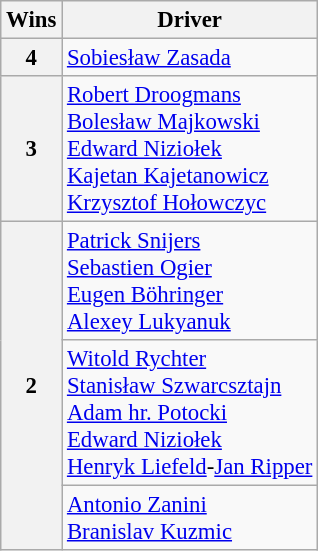<table class="wikitable" style="font-size: 95%;">
<tr>
<th>Wins</th>
<th>Driver</th>
</tr>
<tr>
<th>4</th>
<td> <a href='#'>Sobiesław Zasada</a></td>
</tr>
<tr>
<th rowspan="1">3</th>
<td> <a href='#'>Robert Droogmans</a><br> <a href='#'>Bolesław Majkowski</a><br> <a href='#'>Edward Niziołek</a><br> <a href='#'>Kajetan Kajetanowicz</a><br> <a href='#'>Krzysztof Hołowczyc</a></td>
</tr>
<tr>
<th rowspan="4">2</th>
<td> <a href='#'>Patrick Snijers</a><br> <a href='#'>Sebastien Ogier</a><br> <a href='#'>Eugen Böhringer</a><br> <a href='#'>Alexey Lukyanuk</a></td>
</tr>
<tr>
<td> <a href='#'>Witold Rychter</a><br> <a href='#'>Stanisław Szwarcsztajn</a><br> <a href='#'>Adam hr. Potocki</a><br> <a href='#'>Edward Niziołek</a><br> <a href='#'>Henryk Liefeld</a>-<a href='#'>Jan Ripper</a></td>
</tr>
<tr>
<td> <a href='#'>Antonio Zanini</a><br> <a href='#'>Branislav Kuzmic</a></td>
</tr>
</table>
